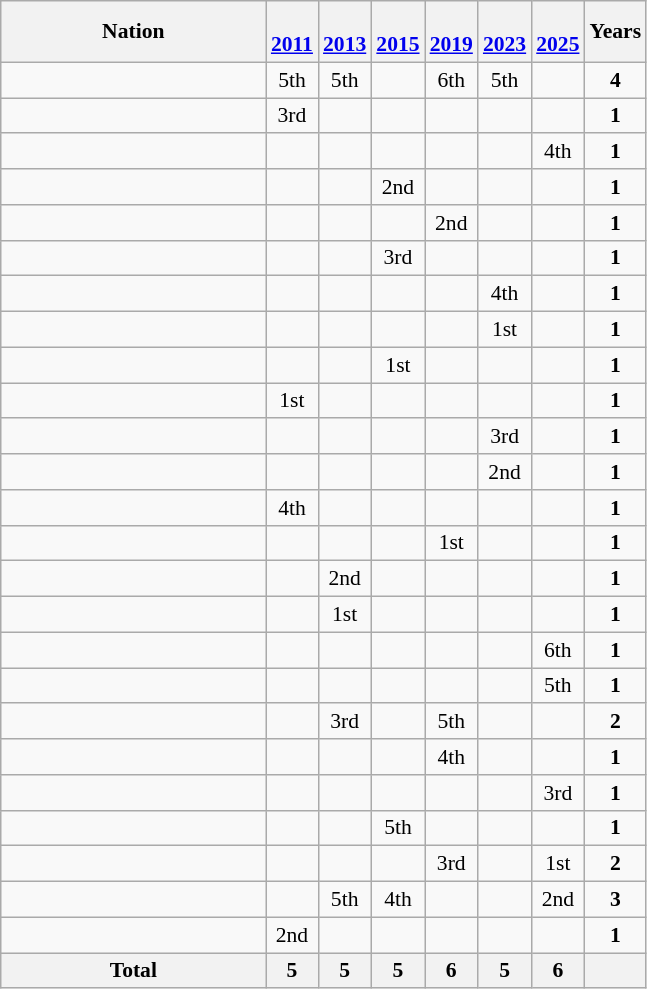<table class="wikitable" style="text-align:center; font-size:90%">
<tr>
<th width=170>Nation</th>
<th><br><a href='#'>2011</a></th>
<th><br><a href='#'>2013</a></th>
<th><br><a href='#'>2015</a></th>
<th><br><a href='#'>2019</a></th>
<th><br><a href='#'>2023</a></th>
<th><br><a href='#'>2025</a></th>
<th>Years</th>
</tr>
<tr>
<td align=left></td>
<td>5th</td>
<td>5th</td>
<td></td>
<td>6th</td>
<td>5th</td>
<td></td>
<td><strong>4</strong></td>
</tr>
<tr>
<td align=left></td>
<td>3rd</td>
<td></td>
<td></td>
<td></td>
<td></td>
<td></td>
<td><strong>1</strong></td>
</tr>
<tr>
<td align=left></td>
<td></td>
<td></td>
<td></td>
<td></td>
<td></td>
<td>4th</td>
<td><strong>1</strong></td>
</tr>
<tr>
<td align=left></td>
<td></td>
<td></td>
<td>2nd</td>
<td></td>
<td></td>
<td></td>
<td><strong>1</strong></td>
</tr>
<tr>
<td align=left></td>
<td></td>
<td></td>
<td></td>
<td>2nd</td>
<td></td>
<td></td>
<td><strong>1</strong></td>
</tr>
<tr>
<td align=left></td>
<td></td>
<td></td>
<td>3rd</td>
<td></td>
<td></td>
<td></td>
<td><strong>1</strong></td>
</tr>
<tr>
<td align=left></td>
<td></td>
<td></td>
<td></td>
<td></td>
<td>4th</td>
<td></td>
<td><strong>1</strong></td>
</tr>
<tr>
<td align=left></td>
<td></td>
<td></td>
<td></td>
<td></td>
<td>1st</td>
<td></td>
<td><strong>1</strong></td>
</tr>
<tr>
<td align=left></td>
<td></td>
<td></td>
<td>1st</td>
<td></td>
<td></td>
<td></td>
<td><strong>1</strong></td>
</tr>
<tr>
<td align=left></td>
<td>1st</td>
<td></td>
<td></td>
<td></td>
<td></td>
<td></td>
<td><strong>1</strong></td>
</tr>
<tr>
<td align=left></td>
<td></td>
<td></td>
<td></td>
<td></td>
<td>3rd</td>
<td></td>
<td><strong>1</strong></td>
</tr>
<tr>
<td align=left></td>
<td></td>
<td></td>
<td></td>
<td></td>
<td>2nd</td>
<td></td>
<td><strong>1</strong></td>
</tr>
<tr>
<td align=left></td>
<td>4th</td>
<td></td>
<td></td>
<td></td>
<td></td>
<td></td>
<td><strong>1</strong></td>
</tr>
<tr>
<td align=left></td>
<td></td>
<td></td>
<td></td>
<td>1st</td>
<td></td>
<td></td>
<td><strong>1</strong></td>
</tr>
<tr>
<td align=left></td>
<td></td>
<td>2nd</td>
<td></td>
<td></td>
<td></td>
<td></td>
<td><strong>1</strong></td>
</tr>
<tr>
<td align=left></td>
<td></td>
<td>1st</td>
<td></td>
<td></td>
<td></td>
<td></td>
<td><strong>1</strong></td>
</tr>
<tr>
<td align=left></td>
<td></td>
<td></td>
<td></td>
<td></td>
<td></td>
<td>6th</td>
<td><strong>1</strong></td>
</tr>
<tr>
<td align=left></td>
<td></td>
<td></td>
<td></td>
<td></td>
<td></td>
<td>5th</td>
<td><strong>1</strong></td>
</tr>
<tr>
<td align=left></td>
<td></td>
<td>3rd</td>
<td></td>
<td>5th</td>
<td></td>
<td></td>
<td><strong>2</strong></td>
</tr>
<tr>
<td align=left></td>
<td></td>
<td></td>
<td></td>
<td>4th</td>
<td></td>
<td></td>
<td><strong>1</strong></td>
</tr>
<tr>
<td align=left></td>
<td></td>
<td></td>
<td></td>
<td></td>
<td></td>
<td>3rd</td>
<td><strong>1</strong></td>
</tr>
<tr>
<td align=left></td>
<td></td>
<td></td>
<td>5th</td>
<td></td>
<td></td>
<td></td>
<td><strong>1</strong></td>
</tr>
<tr>
<td align=left></td>
<td></td>
<td></td>
<td></td>
<td>3rd</td>
<td></td>
<td>1st</td>
<td><strong>2</strong></td>
</tr>
<tr>
<td align=left></td>
<td></td>
<td>5th</td>
<td>4th</td>
<td></td>
<td></td>
<td>2nd</td>
<td><strong>3</strong></td>
</tr>
<tr>
<td align=left></td>
<td>2nd</td>
<td></td>
<td></td>
<td></td>
<td></td>
<td></td>
<td><strong>1</strong></td>
</tr>
<tr>
<th>Total</th>
<th>5</th>
<th>5</th>
<th>5</th>
<th>6</th>
<th>5</th>
<th>6</th>
<th></th>
</tr>
</table>
